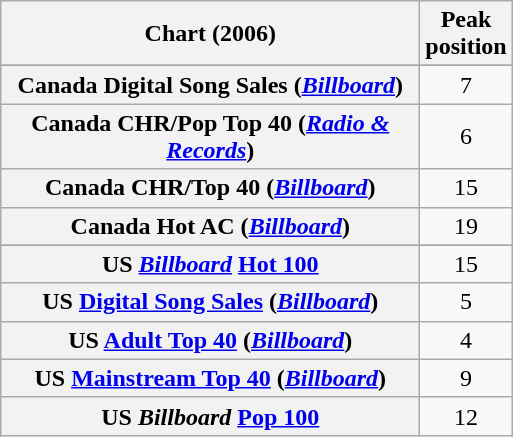<table class="wikitable sortable plainrowheaders" style="text-align:center">
<tr>
<th style="width:17em;">Chart (2006)</th>
<th>Peak<br>position</th>
</tr>
<tr>
</tr>
<tr>
<th scope="row">Canada Digital Song Sales (<em><a href='#'>Billboard</a></em>)</th>
<td>7</td>
</tr>
<tr>
<th scope="row">Canada CHR/Pop Top 40 (<em><a href='#'>Radio & Records</a></em>)</th>
<td align="center">6</td>
</tr>
<tr>
<th scope="row">Canada CHR/Top 40 (<em><a href='#'>Billboard</a></em>)</th>
<td>15</td>
</tr>
<tr>
<th scope="row">Canada Hot AC (<em><a href='#'>Billboard</a></em>)</th>
<td>19</td>
</tr>
<tr>
</tr>
<tr>
</tr>
<tr>
<th scope="row">US <a href='#'><em>Billboard</em></a> <a href='#'>Hot 100</a></th>
<td>15</td>
</tr>
<tr>
<th scope="row">US <a href='#'>Digital Song Sales</a> (<a href='#'><em>Billboard</em></a>) </th>
<td>5</td>
</tr>
<tr>
<th scope="row">US <a href='#'>Adult Top 40</a> (<a href='#'><em>Billboard</em></a>)</th>
<td>4</td>
</tr>
<tr>
<th scope="row">US <a href='#'>Mainstream Top 40</a> (<a href='#'><em>Billboard</em></a>)</th>
<td>9</td>
</tr>
<tr>
<th scope="row">US <em>Billboard</em> <a href='#'>Pop 100</a></th>
<td>12</td>
</tr>
</table>
